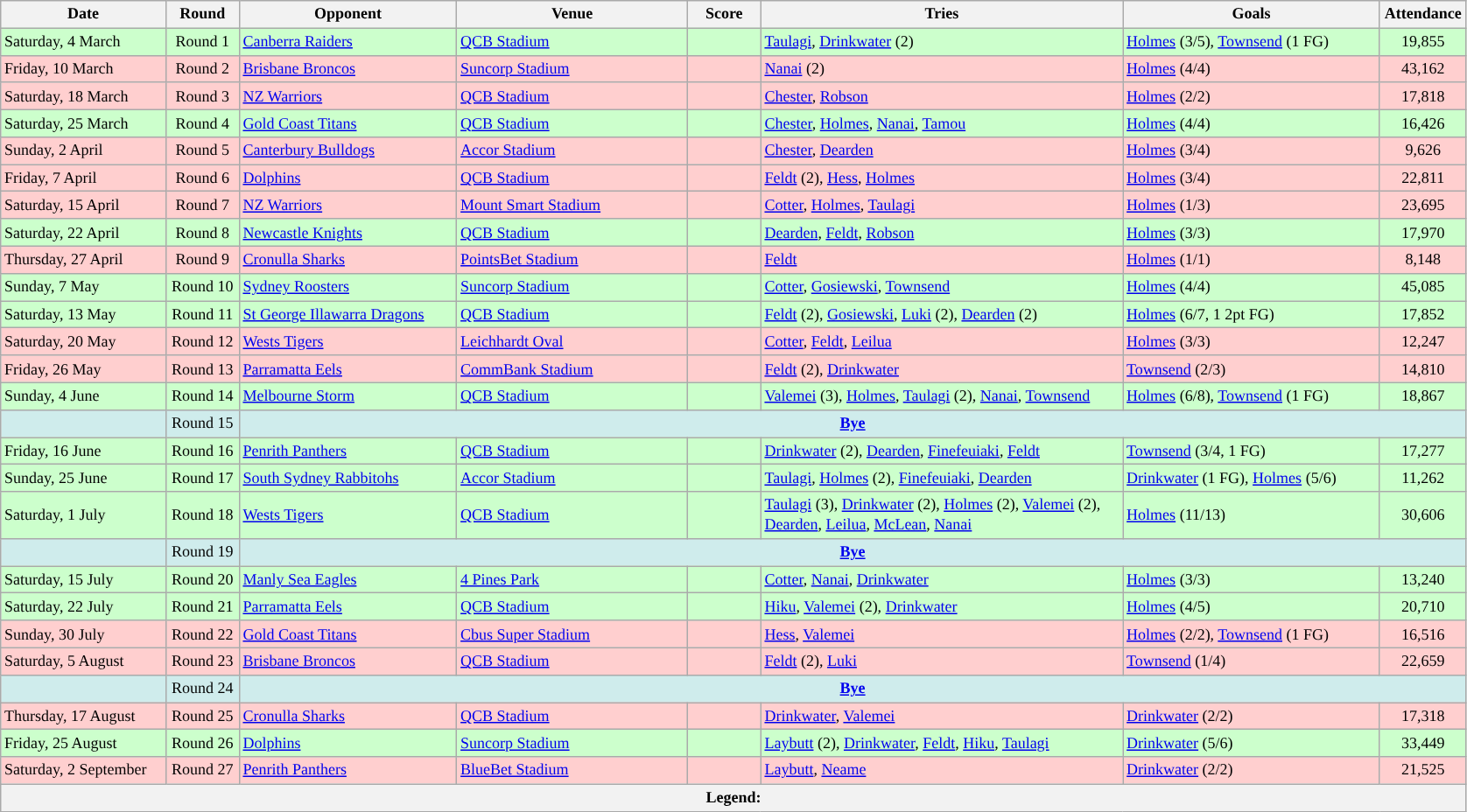<table class="wikitable" style="font-size:75%;">
<tr>
<th style="width:120px;">Date</th>
<th style="width:50px;">Round</th>
<th style="width:160px;">Opponent</th>
<th style="width:170px;">Venue</th>
<th style="width:50px;">Score</th>
<th style="width:270px;">Tries</th>
<th style="width:190px;">Goals</th>
<th style="width:60px;">Attendance</th>
</tr>
<tr style="background:#CCFFCC">
<td>Saturday, 4 March</td>
<td style="text-align:center;">Round 1</td>
<td> <a href='#'>Canberra Raiders</a></td>
<td><a href='#'>QCB Stadium</a></td>
<td style="text-align:center;"></td>
<td><a href='#'>Taulagi</a>, <a href='#'>Drinkwater</a> (2)</td>
<td><a href='#'>Holmes</a> (3/5), <a href='#'>Townsend</a> (1 FG)</td>
<td style="text-align:center;">19,855</td>
</tr>
<tr style="background:#FFCFCF">
<td>Friday, 10 March</td>
<td style="text-align:center;">Round 2</td>
<td> <a href='#'>Brisbane Broncos</a></td>
<td><a href='#'>Suncorp Stadium</a></td>
<td style="text-align:center;"></td>
<td><a href='#'>Nanai</a> (2)</td>
<td><a href='#'>Holmes</a> (4/4)</td>
<td style="text-align:center;">43,162</td>
</tr>
<tr style="background:#FFCFCF">
<td>Saturday, 18 March</td>
<td style="text-align:center;">Round 3</td>
<td> <a href='#'>NZ Warriors</a></td>
<td><a href='#'>QCB Stadium</a></td>
<td style="text-align:center;"></td>
<td><a href='#'>Chester</a>, <a href='#'>Robson</a></td>
<td><a href='#'>Holmes</a> (2/2)</td>
<td style="text-align:center;">17,818</td>
</tr>
<tr style="background:#CCFFCC">
<td>Saturday, 25 March</td>
<td style="text-align:center;">Round 4</td>
<td> <a href='#'>Gold Coast Titans</a></td>
<td><a href='#'>QCB Stadium</a></td>
<td style="text-align:center;"></td>
<td><a href='#'>Chester</a>, <a href='#'>Holmes</a>, <a href='#'>Nanai</a>, <a href='#'>Tamou</a></td>
<td><a href='#'>Holmes</a> (4/4)</td>
<td style="text-align:center;">16,426</td>
</tr>
<tr style="background:#FFCFCF">
<td>Sunday, 2 April</td>
<td style="text-align:center;">Round 5</td>
<td> <a href='#'>Canterbury Bulldogs</a></td>
<td><a href='#'>Accor Stadium</a></td>
<td style="text-align:center;"></td>
<td><a href='#'>Chester</a>, <a href='#'>Dearden</a></td>
<td><a href='#'>Holmes</a> (3/4)</td>
<td style="text-align:center;">9,626</td>
</tr>
<tr style="background:#FFCFCF">
<td>Friday, 7 April</td>
<td style="text-align:center;">Round 6</td>
<td> <a href='#'>Dolphins</a></td>
<td><a href='#'>QCB Stadium</a></td>
<td style="text-align:center;"></td>
<td><a href='#'>Feldt</a> (2), <a href='#'>Hess</a>, <a href='#'>Holmes</a></td>
<td><a href='#'>Holmes</a> (3/4)</td>
<td style="text-align:center;">22,811</td>
</tr>
<tr style="background:#FFCFCF">
<td>Saturday, 15 April</td>
<td style="text-align:center;">Round 7</td>
<td> <a href='#'>NZ Warriors</a></td>
<td><a href='#'>Mount Smart Stadium</a></td>
<td style="text-align:center;"></td>
<td><a href='#'>Cotter</a>, <a href='#'>Holmes</a>, <a href='#'>Taulagi</a></td>
<td><a href='#'>Holmes</a> (1/3)</td>
<td style="text-align:center;">23,695</td>
</tr>
<tr style="background:#CCFFCC">
<td>Saturday, 22 April</td>
<td style="text-align:center;">Round 8</td>
<td> <a href='#'>Newcastle Knights</a></td>
<td><a href='#'>QCB Stadium</a></td>
<td style="text-align:center;"></td>
<td><a href='#'>Dearden</a>, <a href='#'>Feldt</a>, <a href='#'>Robson</a></td>
<td><a href='#'>Holmes</a> (3/3)</td>
<td style="text-align:center;">17,970</td>
</tr>
<tr style="background:#FFCFCF">
<td>Thursday, 27 April</td>
<td style="text-align:center;">Round 9</td>
<td> <a href='#'>Cronulla Sharks</a></td>
<td><a href='#'>PointsBet Stadium</a></td>
<td style="text-align:center;"></td>
<td><a href='#'>Feldt</a></td>
<td><a href='#'>Holmes</a> (1/1)</td>
<td style="text-align:center;">8,148</td>
</tr>
<tr style="background:#CCFFCC">
<td>Sunday, 7 May</td>
<td style="text-align:center;">Round 10</td>
<td> <a href='#'>Sydney Roosters</a></td>
<td><a href='#'>Suncorp Stadium</a></td>
<td style="text-align:center;"></td>
<td><a href='#'>Cotter</a>, <a href='#'>Gosiewski</a>, <a href='#'>Townsend</a></td>
<td><a href='#'>Holmes</a> (4/4)</td>
<td style="text-align:center;">45,085</td>
</tr>
<tr style="background:#CCFFCC">
<td>Saturday, 13 May</td>
<td style="text-align:center;">Round 11</td>
<td> <a href='#'>St George Illawarra Dragons</a></td>
<td><a href='#'>QCB Stadium</a></td>
<td style="text-align:center;"></td>
<td><a href='#'>Feldt</a> (2), <a href='#'>Gosiewski</a>, <a href='#'>Luki</a> (2), <a href='#'>Dearden</a> (2)</td>
<td><a href='#'>Holmes</a> (6/7, 1 2pt FG)</td>
<td style="text-align:center;">17,852</td>
</tr>
<tr style="background:#FFCFCF">
<td>Saturday, 20 May</td>
<td style="text-align:center;">Round 12</td>
<td> <a href='#'>Wests Tigers</a></td>
<td><a href='#'>Leichhardt Oval</a></td>
<td style="text-align:center;"></td>
<td><a href='#'>Cotter</a>, <a href='#'>Feldt</a>, <a href='#'>Leilua</a></td>
<td><a href='#'>Holmes</a> (3/3)</td>
<td style="text-align:center;">12,247</td>
</tr>
<tr style="background:#FFCFCF">
<td>Friday, 26 May</td>
<td style="text-align:center;">Round 13</td>
<td> <a href='#'>Parramatta Eels</a></td>
<td><a href='#'>CommBank Stadium</a></td>
<td style="text-align:center;"></td>
<td><a href='#'>Feldt</a> (2), <a href='#'>Drinkwater</a></td>
<td><a href='#'>Townsend</a> (2/3)</td>
<td style="text-align:center;">14,810</td>
</tr>
<tr style="background:#CCFFCC">
<td>Sunday, 4 June</td>
<td style="text-align:center;">Round 14</td>
<td> <a href='#'>Melbourne Storm</a></td>
<td><a href='#'>QCB Stadium</a></td>
<td style="text-align:center;"></td>
<td><a href='#'>Valemei</a> (3), <a href='#'>Holmes</a>, <a href='#'>Taulagi</a> (2), <a href='#'>Nanai</a>, <a href='#'>Townsend</a></td>
<td><a href='#'>Holmes</a> (6/8), <a href='#'>Townsend</a> (1 FG)</td>
<td style="text-align:center;">18,867</td>
</tr>
<tr style="background:#cfecec;">
<td></td>
<td style="text-align:center;">Round 15</td>
<td colspan=6 align=center><strong><a href='#'>Bye</a></strong></td>
</tr>
<tr style="background:#CCFFCC">
<td>Friday, 16 June</td>
<td style="text-align:center;">Round 16</td>
<td> <a href='#'>Penrith Panthers</a></td>
<td><a href='#'>QCB Stadium</a></td>
<td style="text-align:center;"></td>
<td><a href='#'>Drinkwater</a> (2), <a href='#'>Dearden</a>, <a href='#'>Finefeuiaki</a>, <a href='#'>Feldt</a></td>
<td><a href='#'>Townsend</a> (3/4, 1 FG)</td>
<td style="text-align:center;">17,277</td>
</tr>
<tr style="background:#CCFFCC">
<td>Sunday, 25 June</td>
<td style="text-align:center;">Round 17</td>
<td> <a href='#'>South Sydney Rabbitohs</a></td>
<td><a href='#'>Accor Stadium</a></td>
<td style="text-align:center;"></td>
<td><a href='#'>Taulagi</a>, <a href='#'>Holmes</a> (2), <a href='#'>Finefeuiaki</a>, <a href='#'>Dearden</a></td>
<td><a href='#'>Drinkwater</a> (1 FG), <a href='#'>Holmes</a> (5/6)</td>
<td style="text-align:center;">11,262</td>
</tr>
<tr style="background:#CCFFCC">
<td>Saturday, 1 July</td>
<td style="text-align:center;">Round 18</td>
<td> <a href='#'>Wests Tigers</a></td>
<td><a href='#'>QCB Stadium</a></td>
<td style="text-align:center;"></td>
<td><a href='#'>Taulagi</a> (3), <a href='#'>Drinkwater</a> (2), <a href='#'>Holmes</a> (2), <a href='#'>Valemei</a> (2), <a href='#'>Dearden</a>, <a href='#'>Leilua</a>, <a href='#'>McLean</a>, <a href='#'>Nanai</a></td>
<td><a href='#'>Holmes</a> (11/13)</td>
<td style="text-align:center;">30,606</td>
</tr>
<tr style="background:#cfecec;">
<td></td>
<td style="text-align:center;">Round 19</td>
<td colspan=6 align=center><strong><a href='#'>Bye</a></strong></td>
</tr>
<tr style="background:#CCFFCC">
<td>Saturday, 15 July</td>
<td style="text-align:center;">Round 20</td>
<td> <a href='#'>Manly Sea Eagles</a></td>
<td><a href='#'>4 Pines Park</a></td>
<td style="text-align:center;"></td>
<td><a href='#'>Cotter</a>, <a href='#'>Nanai</a>, <a href='#'>Drinkwater</a></td>
<td><a href='#'>Holmes</a> (3/3)</td>
<td style="text-align:center;">13,240</td>
</tr>
<tr style="background:#CCFFCC">
<td>Saturday, 22 July</td>
<td style="text-align:center;">Round 21</td>
<td> <a href='#'>Parramatta Eels</a></td>
<td><a href='#'>QCB Stadium</a></td>
<td style="text-align:center;"></td>
<td><a href='#'>Hiku</a>, <a href='#'>Valemei</a> (2), <a href='#'>Drinkwater</a></td>
<td><a href='#'>Holmes</a> (4/5)</td>
<td style="text-align:center;">20,710</td>
</tr>
<tr style="background:#FFCFCF">
<td>Sunday, 30 July</td>
<td style="text-align:center;">Round 22</td>
<td> <a href='#'>Gold Coast Titans</a></td>
<td><a href='#'>Cbus Super Stadium</a></td>
<td style="text-align:center;"></td>
<td><a href='#'>Hess</a>, <a href='#'>Valemei</a></td>
<td><a href='#'>Holmes</a> (2/2), <a href='#'>Townsend</a> (1 FG)</td>
<td style="text-align:center;">16,516</td>
</tr>
<tr style="background:#FFCFCF">
<td>Saturday, 5 August</td>
<td style="text-align:center;">Round 23</td>
<td> <a href='#'>Brisbane Broncos</a></td>
<td><a href='#'>QCB Stadium</a></td>
<td style="text-align:center;"></td>
<td><a href='#'>Feldt</a> (2), <a href='#'>Luki</a></td>
<td><a href='#'>Townsend</a> (1/4)</td>
<td style="text-align:center;">22,659</td>
</tr>
<tr style="background:#cfecec;">
<td></td>
<td style="text-align:center;">Round 24</td>
<td colspan=6 align=center><strong><a href='#'>Bye</a></strong></td>
</tr>
<tr style="background:#FFCFCF">
<td>Thursday, 17 August</td>
<td style="text-align:center;">Round 25</td>
<td> <a href='#'>Cronulla Sharks</a></td>
<td><a href='#'>QCB Stadium</a></td>
<td style="text-align:center;"></td>
<td><a href='#'>Drinkwater</a>, <a href='#'>Valemei</a></td>
<td><a href='#'>Drinkwater</a> (2/2)</td>
<td style="text-align:center;">17,318</td>
</tr>
<tr style="background:#CCFFCC">
<td>Friday, 25 August</td>
<td style="text-align:center;">Round 26</td>
<td> <a href='#'>Dolphins</a></td>
<td><a href='#'>Suncorp Stadium</a></td>
<td style="text-align:center;"></td>
<td><a href='#'>Laybutt</a> (2), <a href='#'>Drinkwater</a>, <a href='#'>Feldt</a>, <a href='#'>Hiku</a>, <a href='#'>Taulagi</a></td>
<td><a href='#'>Drinkwater</a> (5/6)</td>
<td style="text-align:center;">33,449</td>
</tr>
<tr style="background:#FFCFCF">
<td>Saturday, 2 September</td>
<td style="text-align:center;">Round 27</td>
<td> <a href='#'>Penrith Panthers</a></td>
<td><a href='#'>BlueBet Stadium</a></td>
<td style="text-align:center;"></td>
<td><a href='#'>Laybutt</a>, <a href='#'>Neame</a></td>
<td><a href='#'>Drinkwater</a> (2/2)</td>
<td style="text-align:center;">21,525</td>
</tr>
<tr>
<th colspan="11"><strong>Legend</strong>:    </th>
</tr>
</table>
